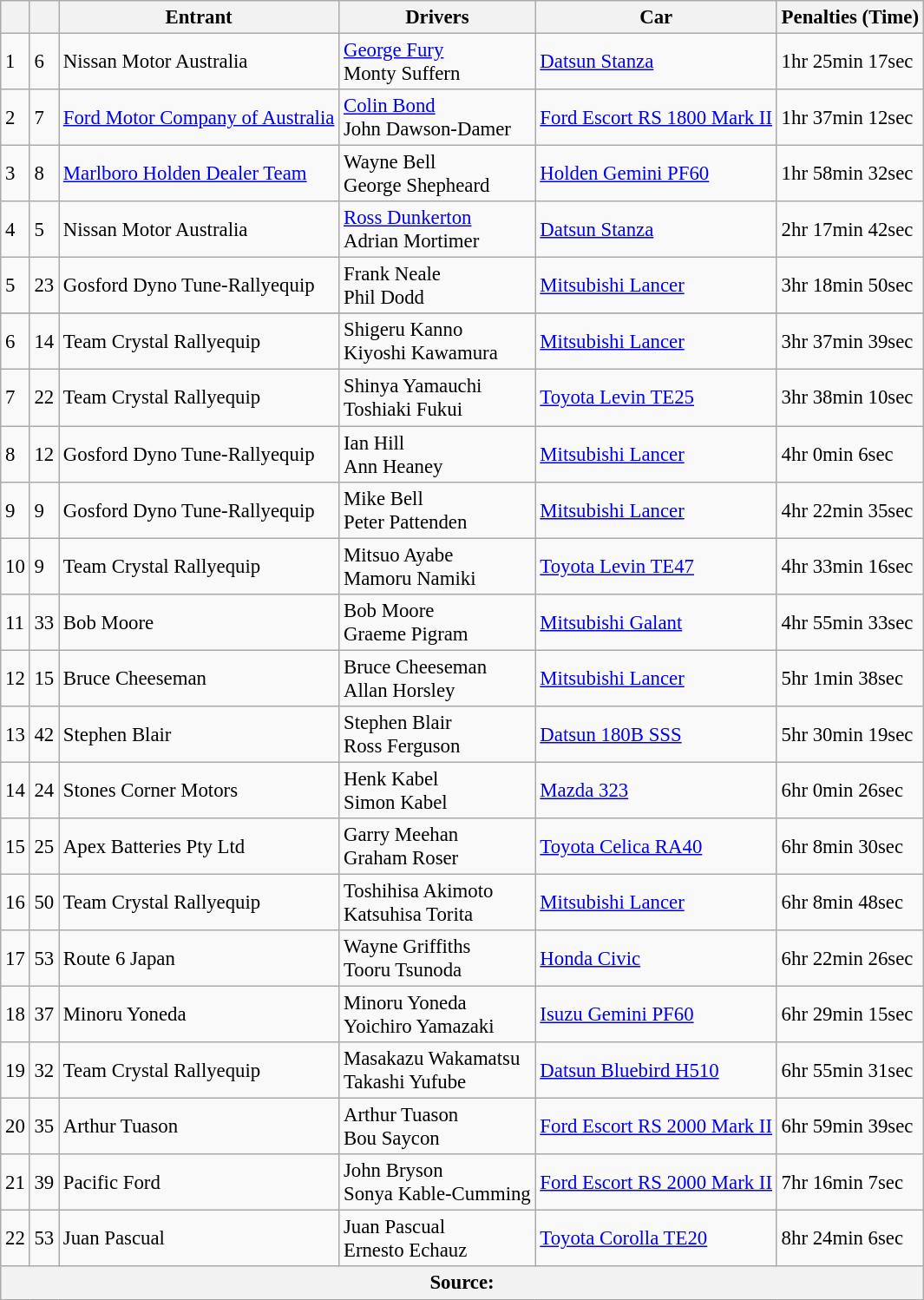<table class="wikitable" style="text-align: left; font-size: 95%;">
<tr>
<th></th>
<th></th>
<th>Entrant</th>
<th>Drivers</th>
<th>Car</th>
<th>Penalties (Time)</th>
</tr>
<tr>
<td>1</td>
<td>6</td>
<td> Nissan Motor Australia</td>
<td> <a href='#'>George Fury</a> <br>  Monty Suffern</td>
<td><a href='#'>Datsun Stanza</a></td>
<td>1hr 25min 17sec</td>
</tr>
<tr>
<td>2</td>
<td>7</td>
<td> <a href='#'>Ford Motor Company of Australia</a></td>
<td> <a href='#'>Colin Bond</a> <br>  John Dawson-Damer</td>
<td><a href='#'>Ford Escort RS 1800 Mark II</a></td>
<td>1hr 37min 12sec</td>
</tr>
<tr>
<td>3</td>
<td>8</td>
<td> <a href='#'>Marlboro Holden Dealer Team</a></td>
<td> Wayne Bell <br>  George Shepheard</td>
<td><a href='#'>Holden Gemini PF60</a></td>
<td>1hr 58min 32sec</td>
</tr>
<tr>
<td>4</td>
<td>5</td>
<td> Nissan Motor Australia</td>
<td> <a href='#'>Ross Dunkerton</a> <br>  Adrian Mortimer</td>
<td><a href='#'>Datsun Stanza</a></td>
<td>2hr 17min 42sec</td>
</tr>
<tr>
<td>5</td>
<td>23</td>
<td> Gosford Dyno Tune-Rallyequip</td>
<td> Frank Neale <br>  Phil Dodd</td>
<td><a href='#'>Mitsubishi Lancer</a></td>
<td>3hr 18min 50sec</td>
</tr>
<tr>
</tr>
<tr>
<td>6</td>
<td>14</td>
<td> Team Crystal Rallyequip</td>
<td> Shigeru Kanno <br>  Kiyoshi Kawamura</td>
<td><a href='#'>Mitsubishi Lancer</a></td>
<td>3hr 37min 39sec</td>
</tr>
<tr>
<td>7</td>
<td>22</td>
<td> Team Crystal Rallyequip</td>
<td> Shinya Yamauchi <br>  Toshiaki Fukui</td>
<td><a href='#'>Toyota Levin TE25</a></td>
<td>3hr 38min 10sec</td>
</tr>
<tr>
<td>8</td>
<td>12</td>
<td> Gosford Dyno Tune-Rallyequip</td>
<td> Ian Hill  <br>  Ann Heaney</td>
<td><a href='#'>Mitsubishi Lancer</a></td>
<td>4hr 0min 6sec</td>
</tr>
<tr>
<td>9</td>
<td>9</td>
<td> Gosford Dyno Tune-Rallyequip</td>
<td> Mike Bell <br>  Peter Pattenden</td>
<td><a href='#'>Mitsubishi Lancer</a></td>
<td>4hr 22min 35sec</td>
</tr>
<tr>
<td>10</td>
<td>9</td>
<td> Team Crystal Rallyequip</td>
<td> Mitsuo Ayabe <br>  Mamoru Namiki</td>
<td><a href='#'>Toyota Levin TE47</a></td>
<td>4hr 33min 16sec</td>
</tr>
<tr>
<td>11</td>
<td>33</td>
<td> Bob Moore</td>
<td> Bob Moore <br>  Graeme Pigram</td>
<td><a href='#'>Mitsubishi Galant</a></td>
<td>4hr 55min 33sec</td>
</tr>
<tr>
<td>12</td>
<td>15</td>
<td> Bruce Cheeseman</td>
<td> Bruce Cheeseman <br>  Allan Horsley</td>
<td><a href='#'>Mitsubishi Lancer</a></td>
<td>5hr 1min 38sec</td>
</tr>
<tr>
<td>13</td>
<td>42</td>
<td> Stephen Blair</td>
<td> Stephen Blair <br>  Ross Ferguson</td>
<td><a href='#'>Datsun 180B SSS</a></td>
<td>5hr 30min 19sec</td>
</tr>
<tr>
<td>14</td>
<td>24</td>
<td> Stones Corner Motors</td>
<td> Henk Kabel <br>  Simon Kabel</td>
<td><a href='#'>Mazda 323</a></td>
<td>6hr 0min 26sec</td>
</tr>
<tr>
<td>15</td>
<td>25</td>
<td> Apex Batteries Pty Ltd</td>
<td> Garry Meehan <br>  Graham Roser</td>
<td><a href='#'>Toyota Celica RA40</a></td>
<td>6hr 8min 30sec</td>
</tr>
<tr>
<td>16</td>
<td>50</td>
<td> Team Crystal Rallyequip</td>
<td> Toshihisa Akimoto <br>  Katsuhisa Torita</td>
<td><a href='#'>Mitsubishi Lancer</a></td>
<td>6hr 8min 48sec</td>
</tr>
<tr>
<td>17</td>
<td>53</td>
<td> Route 6 Japan</td>
<td> Wayne Griffiths <br>  Tooru Tsunoda</td>
<td><a href='#'>Honda Civic</a></td>
<td>6hr 22min 26sec</td>
</tr>
<tr>
<td>18</td>
<td>37</td>
<td> Minoru Yoneda</td>
<td> Minoru Yoneda <br>  Yoichiro Yamazaki</td>
<td><a href='#'>Isuzu Gemini PF60</a></td>
<td>6hr 29min 15sec</td>
</tr>
<tr>
<td>19</td>
<td>32</td>
<td> Team Crystal Rallyequip</td>
<td> Masakazu Wakamatsu <br>  Takashi Yufube</td>
<td><a href='#'>Datsun Bluebird H510</a></td>
<td>6hr 55min 31sec</td>
</tr>
<tr>
<td>20</td>
<td>35</td>
<td> Arthur Tuason</td>
<td> Arthur Tuason <br>  Bou Saycon</td>
<td><a href='#'>Ford Escort RS 2000 Mark II</a></td>
<td>6hr 59min 39sec</td>
</tr>
<tr>
<td>21</td>
<td>39</td>
<td> Pacific Ford</td>
<td> John Bryson <br>  Sonya Kable-Cumming</td>
<td><a href='#'>Ford Escort RS 2000 Mark II</a></td>
<td>7hr 16min 7sec</td>
</tr>
<tr>
<td>22</td>
<td>53</td>
<td> Juan Pascual</td>
<td> Juan Pascual <br>  Ernesto Echauz</td>
<td><a href='#'>Toyota Corolla TE20</a></td>
<td>8hr 24min 6sec</td>
</tr>
<tr>
<th colspan=6>Source:</th>
</tr>
</table>
